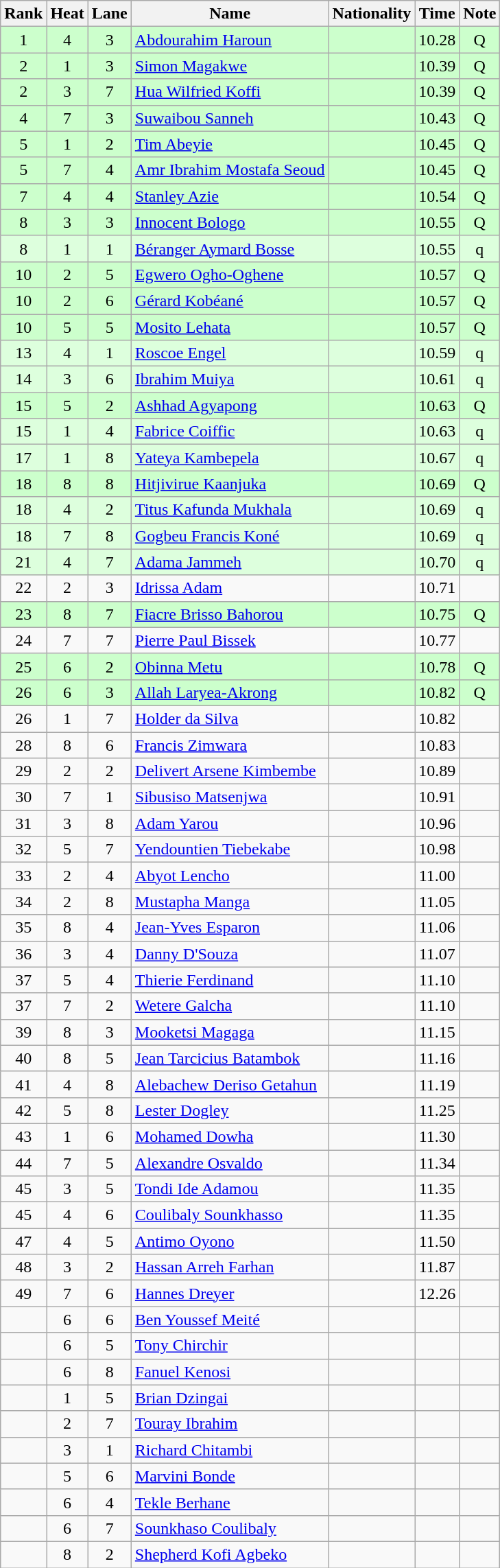<table class="wikitable sortable" style="text-align:center">
<tr>
<th>Rank</th>
<th>Heat</th>
<th>Lane</th>
<th>Name</th>
<th>Nationality</th>
<th>Time</th>
<th>Note</th>
</tr>
<tr bgcolor=ccffcc>
<td>1</td>
<td>4</td>
<td>3</td>
<td align="left"><a href='#'>Abdourahim Haroun</a></td>
<td align=left></td>
<td>10.28</td>
<td>Q</td>
</tr>
<tr bgcolor=ccffcc>
<td>2</td>
<td>1</td>
<td>3</td>
<td align="left"><a href='#'>Simon Magakwe</a></td>
<td align=left></td>
<td>10.39</td>
<td>Q</td>
</tr>
<tr bgcolor=ccffcc>
<td>2</td>
<td>3</td>
<td>7</td>
<td align="left"><a href='#'>Hua Wilfried Koffi</a></td>
<td align=left></td>
<td>10.39</td>
<td>Q</td>
</tr>
<tr bgcolor=ccffcc>
<td>4</td>
<td>7</td>
<td>3</td>
<td align="left"><a href='#'>Suwaibou Sanneh</a></td>
<td align=left></td>
<td>10.43</td>
<td>Q</td>
</tr>
<tr bgcolor=ccffcc>
<td>5</td>
<td>1</td>
<td>2</td>
<td align="left"><a href='#'>Tim Abeyie</a></td>
<td align=left></td>
<td>10.45</td>
<td>Q</td>
</tr>
<tr bgcolor=ccffcc>
<td>5</td>
<td>7</td>
<td>4</td>
<td align="left"><a href='#'>Amr Ibrahim Mostafa Seoud</a></td>
<td align=left></td>
<td>10.45</td>
<td>Q</td>
</tr>
<tr bgcolor=ccffcc>
<td>7</td>
<td>4</td>
<td>4</td>
<td align="left"><a href='#'>Stanley Azie</a></td>
<td align=left></td>
<td>10.54</td>
<td>Q</td>
</tr>
<tr bgcolor=ccffcc>
<td>8</td>
<td>3</td>
<td>3</td>
<td align="left"><a href='#'>Innocent Bologo</a></td>
<td align=left></td>
<td>10.55</td>
<td>Q</td>
</tr>
<tr bgcolor=ddffdd>
<td>8</td>
<td>1</td>
<td>1</td>
<td align="left"><a href='#'>Béranger Aymard Bosse</a></td>
<td align=left></td>
<td>10.55</td>
<td>q</td>
</tr>
<tr bgcolor=ccffcc>
<td>10</td>
<td>2</td>
<td>5</td>
<td align="left"><a href='#'>Egwero Ogho-Oghene</a></td>
<td align=left></td>
<td>10.57</td>
<td>Q</td>
</tr>
<tr bgcolor=ccffcc>
<td>10</td>
<td>2</td>
<td>6</td>
<td align="left"><a href='#'>Gérard Kobéané</a></td>
<td align=left></td>
<td>10.57</td>
<td>Q</td>
</tr>
<tr bgcolor=ccffcc>
<td>10</td>
<td>5</td>
<td>5</td>
<td align="left"><a href='#'>Mosito Lehata</a></td>
<td align=left></td>
<td>10.57</td>
<td>Q</td>
</tr>
<tr bgcolor=ddffdd>
<td>13</td>
<td>4</td>
<td>1</td>
<td align="left"><a href='#'>Roscoe Engel</a></td>
<td align=left></td>
<td>10.59</td>
<td>q</td>
</tr>
<tr bgcolor=ddffdd>
<td>14</td>
<td>3</td>
<td>6</td>
<td align="left"><a href='#'>Ibrahim Muiya</a></td>
<td align=left></td>
<td>10.61</td>
<td>q</td>
</tr>
<tr bgcolor=ccffcc>
<td>15</td>
<td>5</td>
<td>2</td>
<td align="left"><a href='#'>Ashhad Agyapong</a></td>
<td align=left></td>
<td>10.63</td>
<td>Q</td>
</tr>
<tr bgcolor=ddffdd>
<td>15</td>
<td>1</td>
<td>4</td>
<td align="left"><a href='#'>Fabrice Coiffic</a></td>
<td align=left></td>
<td>10.63</td>
<td>q</td>
</tr>
<tr bgcolor=ddffdd>
<td>17</td>
<td>1</td>
<td>8</td>
<td align="left"><a href='#'>Yateya Kambepela</a></td>
<td align=left></td>
<td>10.67</td>
<td>q</td>
</tr>
<tr bgcolor=ccffcc>
<td>18</td>
<td>8</td>
<td>8</td>
<td align="left"><a href='#'>Hitjivirue Kaanjuka</a></td>
<td align=left></td>
<td>10.69</td>
<td>Q</td>
</tr>
<tr bgcolor=ddffdd>
<td>18</td>
<td>4</td>
<td>2</td>
<td align="left"><a href='#'>Titus Kafunda Mukhala</a></td>
<td align=left></td>
<td>10.69</td>
<td>q</td>
</tr>
<tr bgcolor=ddffdd>
<td>18</td>
<td>7</td>
<td>8</td>
<td align="left"><a href='#'>Gogbeu Francis Koné</a></td>
<td align=left></td>
<td>10.69</td>
<td>q</td>
</tr>
<tr bgcolor=ddffdd>
<td>21</td>
<td>4</td>
<td>7</td>
<td align="left"><a href='#'>Adama Jammeh</a></td>
<td align=left></td>
<td>10.70</td>
<td>q</td>
</tr>
<tr>
<td>22</td>
<td>2</td>
<td>3</td>
<td align="left"><a href='#'>Idrissa Adam</a></td>
<td align=left></td>
<td>10.71</td>
<td></td>
</tr>
<tr bgcolor=ccffcc>
<td>23</td>
<td>8</td>
<td>7</td>
<td align="left"><a href='#'>Fiacre Brisso Bahorou</a></td>
<td align=left></td>
<td>10.75</td>
<td>Q</td>
</tr>
<tr>
<td>24</td>
<td>7</td>
<td>7</td>
<td align="left"><a href='#'>Pierre Paul Bissek</a></td>
<td align=left></td>
<td>10.77</td>
<td></td>
</tr>
<tr bgcolor=ccffcc>
<td>25</td>
<td>6</td>
<td>2</td>
<td align="left"><a href='#'>Obinna Metu</a></td>
<td align=left></td>
<td>10.78</td>
<td>Q</td>
</tr>
<tr bgcolor=ccffcc>
<td>26</td>
<td>6</td>
<td>3</td>
<td align="left"><a href='#'>Allah Laryea-Akrong</a></td>
<td align=left></td>
<td>10.82</td>
<td>Q</td>
</tr>
<tr>
<td>26</td>
<td>1</td>
<td>7</td>
<td align="left"><a href='#'>Holder da Silva</a></td>
<td align=left></td>
<td>10.82</td>
<td></td>
</tr>
<tr>
<td>28</td>
<td>8</td>
<td>6</td>
<td align="left"><a href='#'>Francis Zimwara</a></td>
<td align=left></td>
<td>10.83</td>
<td></td>
</tr>
<tr>
<td>29</td>
<td>2</td>
<td>2</td>
<td align="left"><a href='#'>Delivert Arsene Kimbembe</a></td>
<td align=left></td>
<td>10.89</td>
<td></td>
</tr>
<tr>
<td>30</td>
<td>7</td>
<td>1</td>
<td align="left"><a href='#'>Sibusiso Matsenjwa</a></td>
<td align=left></td>
<td>10.91</td>
<td></td>
</tr>
<tr>
<td>31</td>
<td>3</td>
<td>8</td>
<td align="left"><a href='#'>Adam Yarou</a></td>
<td align=left></td>
<td>10.96</td>
<td></td>
</tr>
<tr>
<td>32</td>
<td>5</td>
<td>7</td>
<td align="left"><a href='#'>Yendountien Tiebekabe</a></td>
<td align=left></td>
<td>10.98</td>
<td></td>
</tr>
<tr>
<td>33</td>
<td>2</td>
<td>4</td>
<td align="left"><a href='#'>Abyot Lencho</a></td>
<td align=left></td>
<td>11.00</td>
<td></td>
</tr>
<tr>
<td>34</td>
<td>2</td>
<td>8</td>
<td align="left"><a href='#'>Mustapha Manga</a></td>
<td align=left></td>
<td>11.05</td>
<td></td>
</tr>
<tr>
<td>35</td>
<td>8</td>
<td>4</td>
<td align="left"><a href='#'>Jean-Yves Esparon</a></td>
<td align=left></td>
<td>11.06</td>
<td></td>
</tr>
<tr>
<td>36</td>
<td>3</td>
<td>4</td>
<td align="left"><a href='#'>Danny D'Souza</a></td>
<td align=left></td>
<td>11.07</td>
<td></td>
</tr>
<tr>
<td>37</td>
<td>5</td>
<td>4</td>
<td align="left"><a href='#'>Thierie Ferdinand</a></td>
<td align=left></td>
<td>11.10</td>
<td></td>
</tr>
<tr>
<td>37</td>
<td>7</td>
<td>2</td>
<td align="left"><a href='#'>Wetere Galcha</a></td>
<td align=left></td>
<td>11.10</td>
<td></td>
</tr>
<tr>
<td>39</td>
<td>8</td>
<td>3</td>
<td align="left"><a href='#'>Mooketsi Magaga</a></td>
<td align=left></td>
<td>11.15</td>
<td></td>
</tr>
<tr>
<td>40</td>
<td>8</td>
<td>5</td>
<td align="left"><a href='#'>Jean Tarcicius Batambok</a></td>
<td align=left></td>
<td>11.16</td>
<td></td>
</tr>
<tr>
<td>41</td>
<td>4</td>
<td>8</td>
<td align="left"><a href='#'>Alebachew Deriso Getahun</a></td>
<td align=left></td>
<td>11.19</td>
<td></td>
</tr>
<tr>
<td>42</td>
<td>5</td>
<td>8</td>
<td align="left"><a href='#'>Lester Dogley</a></td>
<td align=left></td>
<td>11.25</td>
<td></td>
</tr>
<tr>
<td>43</td>
<td>1</td>
<td>6</td>
<td align="left"><a href='#'>Mohamed Dowha</a></td>
<td align=left></td>
<td>11.30</td>
<td></td>
</tr>
<tr>
<td>44</td>
<td>7</td>
<td>5</td>
<td align="left"><a href='#'>Alexandre Osvaldo</a></td>
<td align=left></td>
<td>11.34</td>
<td></td>
</tr>
<tr>
<td>45</td>
<td>3</td>
<td>5</td>
<td align="left"><a href='#'>Tondi Ide Adamou</a></td>
<td align=left></td>
<td>11.35</td>
<td></td>
</tr>
<tr>
<td>45</td>
<td>4</td>
<td>6</td>
<td align="left"><a href='#'>Coulibaly Sounkhasso</a></td>
<td align=left></td>
<td>11.35</td>
<td></td>
</tr>
<tr>
<td>47</td>
<td>4</td>
<td>5</td>
<td align="left"><a href='#'>Antimo Oyono</a></td>
<td align=left></td>
<td>11.50</td>
<td></td>
</tr>
<tr>
<td>48</td>
<td>3</td>
<td>2</td>
<td align="left"><a href='#'>Hassan Arreh Farhan</a></td>
<td align=left></td>
<td>11.87</td>
<td></td>
</tr>
<tr>
<td>49</td>
<td>7</td>
<td>6</td>
<td align="left"><a href='#'>Hannes Dreyer</a></td>
<td align=left></td>
<td>12.26</td>
<td></td>
</tr>
<tr>
<td></td>
<td>6</td>
<td>6</td>
<td align="left"><a href='#'>Ben Youssef Meité</a></td>
<td align=left></td>
<td></td>
<td></td>
</tr>
<tr>
<td></td>
<td>6</td>
<td>5</td>
<td align="left"><a href='#'>Tony Chirchir</a></td>
<td align=left></td>
<td></td>
<td></td>
</tr>
<tr>
<td></td>
<td>6</td>
<td>8</td>
<td align="left"><a href='#'>Fanuel Kenosi</a></td>
<td align=left></td>
<td></td>
<td></td>
</tr>
<tr>
<td></td>
<td>1</td>
<td>5</td>
<td align="left"><a href='#'>Brian Dzingai</a></td>
<td align=left></td>
<td></td>
<td></td>
</tr>
<tr>
<td></td>
<td>2</td>
<td>7</td>
<td align="left"><a href='#'>Touray Ibrahim</a></td>
<td align=left></td>
<td></td>
<td></td>
</tr>
<tr>
<td></td>
<td>3</td>
<td>1</td>
<td align="left"><a href='#'>Richard Chitambi</a></td>
<td align=left></td>
<td></td>
<td></td>
</tr>
<tr>
<td></td>
<td>5</td>
<td>6</td>
<td align="left"><a href='#'>Marvini Bonde</a></td>
<td align=left></td>
<td></td>
<td></td>
</tr>
<tr>
<td></td>
<td>6</td>
<td>4</td>
<td align="left"><a href='#'>Tekle Berhane</a></td>
<td align=left></td>
<td></td>
<td></td>
</tr>
<tr>
<td></td>
<td>6</td>
<td>7</td>
<td align="left"><a href='#'>Sounkhaso Coulibaly</a></td>
<td align=left></td>
<td></td>
<td></td>
</tr>
<tr>
<td></td>
<td>8</td>
<td>2</td>
<td align="left"><a href='#'>Shepherd Kofi Agbeko</a></td>
<td align=left></td>
<td></td>
<td></td>
</tr>
</table>
